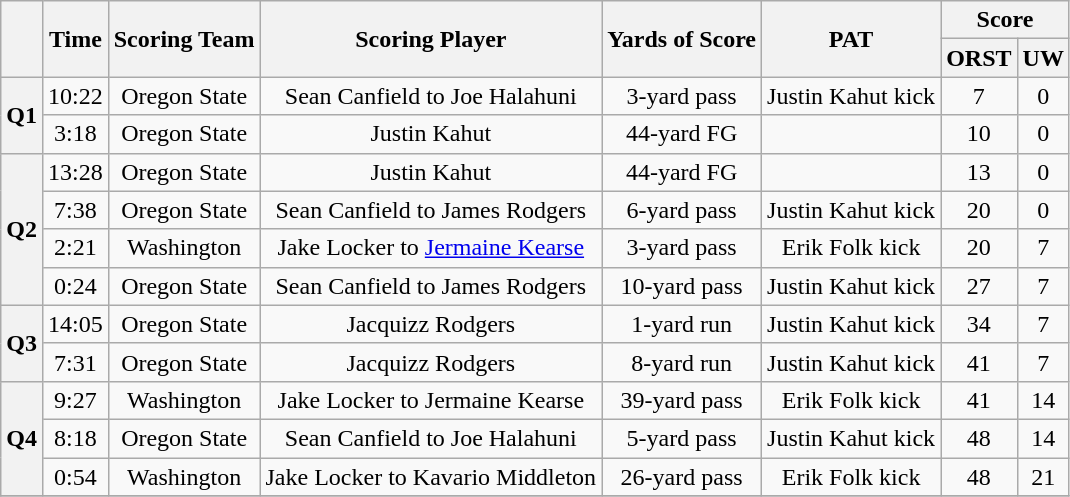<table class="wikitable" | align="center">
<tr>
<th rowspan="2"></th>
<th rowspan="2">Time</th>
<th rowspan="2">Scoring Team</th>
<th rowspan="2">Scoring Player</th>
<th rowspan="2">Yards of Score</th>
<th rowspan="2">PAT</th>
<th colspan="2">Score</th>
</tr>
<tr>
<th align="center">ORST</th>
<th align="center">UW</th>
</tr>
<tr>
<th rowspan="2">Q1</th>
<td align="center">10:22</td>
<td align="center">Oregon State</td>
<td align="center">Sean Canfield to Joe Halahuni</td>
<td align="center">3-yard pass</td>
<td align="center">Justin Kahut kick</td>
<td align="center">7</td>
<td align="center">0</td>
</tr>
<tr>
<td align="center">3:18</td>
<td align="center">Oregon State</td>
<td align="center">Justin Kahut</td>
<td align="center">44-yard FG</td>
<td></td>
<td align="center">10</td>
<td align="center">0</td>
</tr>
<tr>
<th rowspan="4">Q2</th>
<td align="center">13:28</td>
<td align="center">Oregon State</td>
<td align="center">Justin Kahut</td>
<td align="center">44-yard FG</td>
<td></td>
<td align="center">13</td>
<td align="center">0</td>
</tr>
<tr>
<td align="center">7:38</td>
<td align="center">Oregon State</td>
<td align="center">Sean Canfield to James Rodgers</td>
<td align="center">6-yard pass</td>
<td align="center">Justin Kahut kick</td>
<td align="center">20</td>
<td align="center">0</td>
</tr>
<tr>
<td align="center">2:21</td>
<td align="center">Washington</td>
<td align="center">Jake Locker to <a href='#'>Jermaine Kearse</a></td>
<td align="center">3-yard pass</td>
<td align="center">Erik Folk kick</td>
<td align="center">20</td>
<td align="center">7</td>
</tr>
<tr>
<td align="center">0:24</td>
<td align="center">Oregon State</td>
<td align="center">Sean Canfield to James Rodgers</td>
<td align="center">10-yard pass</td>
<td align="center">Justin Kahut kick</td>
<td align="center">27</td>
<td align="center">7</td>
</tr>
<tr>
<th rowspan="2">Q3</th>
<td align="center">14:05</td>
<td align="center">Oregon State</td>
<td align="center">Jacquizz Rodgers</td>
<td align="center">1-yard run</td>
<td align="center">Justin Kahut kick</td>
<td align="center">34</td>
<td align="center">7</td>
</tr>
<tr>
<td align="center">7:31</td>
<td align="center">Oregon State</td>
<td align="center">Jacquizz Rodgers</td>
<td align="center">8-yard run</td>
<td align="center">Justin Kahut kick</td>
<td align="center">41</td>
<td align="center">7</td>
</tr>
<tr>
<th rowspan="3">Q4</th>
<td align="center">9:27</td>
<td align="center">Washington</td>
<td align="center">Jake Locker to Jermaine Kearse</td>
<td align="center">39-yard pass</td>
<td align="center">Erik Folk kick</td>
<td align="center">41</td>
<td align="center">14</td>
</tr>
<tr>
<td align="center">8:18</td>
<td align="center">Oregon State</td>
<td align="center">Sean Canfield to Joe Halahuni</td>
<td align="center">5-yard pass</td>
<td align="center">Justin Kahut kick</td>
<td align="center">48</td>
<td align="center">14</td>
</tr>
<tr>
<td align="center">0:54</td>
<td align="center">Washington</td>
<td align="center">Jake Locker to Kavario Middleton</td>
<td align="center">26-yard pass</td>
<td align="center">Erik Folk kick</td>
<td align="center">48</td>
<td align="center">21</td>
</tr>
<tr>
</tr>
</table>
